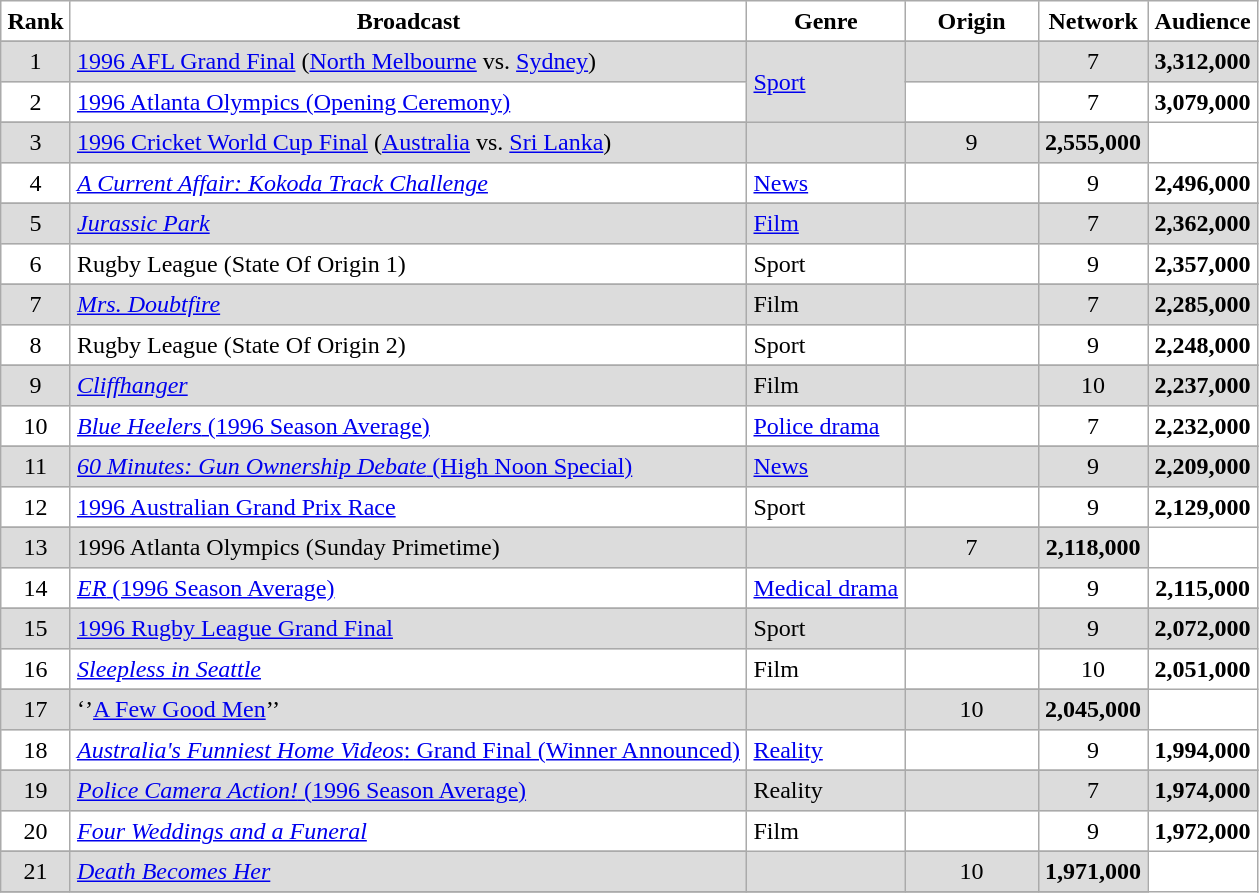<table border="1" cellpadding="4" cel lspacing="0" style="border:1px solid #aaa; border-collapse:collapse">
<tr bgcolor="white">
<th><strong>Rank</strong></th>
<th><strong>Broadcast</strong></th>
<th><strong>Genre</strong></th>
<th><strong>Origin</strong></th>
<th><strong>Network</strong></th>
<th><strong>Audience</strong></th>
</tr>
<tr>
</tr>
<tr bgcolor=gainsboro>
<td align="center">1</td>
<td><a href='#'>1996 AFL Grand Final</a> (<a href='#'>North Melbourne</a> vs. <a href='#'>Sydney</a>)</td>
<td rowspan='3'><a href='#'>Sport</a></td>
<td style="width: 60pt;" align="center"></td>
<td align="center">7</td>
<th>3,312,000</th>
</tr>
<tr>
<td align="center">2</td>
<td><a href='#'>1996 Atlanta Olympics (Opening Ceremony)</a></td>
<td align="center"></td>
<td align="center">7</td>
<th>3,079,000</th>
</tr>
<tr>
</tr>
<tr bgcolor=gainsboro>
<td align="center">3</td>
<td><a href='#'>1996 Cricket World Cup Final</a> (<a href='#'>Australia</a> vs. <a href='#'>Sri Lanka</a>)</td>
<td align="center"></td>
<td align="center">9</td>
<th>2,555,000</th>
</tr>
<tr>
<td align="center">4</td>
<td><a href='#'><em>A Current Affair: Kokoda Track Challenge</em></a></td>
<td><a href='#'>News</a></td>
<td align="center"></td>
<td align="center">9</td>
<th>2,496,000</th>
</tr>
<tr>
</tr>
<tr bgcolor=gainsboro>
<td align="center">5</td>
<td><a href='#'><em>Jurassic Park</em></a></td>
<td><a href='#'>Film</a></td>
<td align="center"></td>
<td align="center">7</td>
<th>2,362,000</th>
</tr>
<tr>
<td align="center">6</td>
<td>Rugby League (State Of Origin 1)</td>
<td>Sport</td>
<td align="center"></td>
<td align="center">9</td>
<th>2,357,000</th>
</tr>
<tr>
</tr>
<tr bgcolor=gainsboro>
<td align="center">7</td>
<td><em><a href='#'>Mrs. Doubtfire</a></em></td>
<td>Film</td>
<td align="center"></td>
<td align="center">7</td>
<th>2,285,000</th>
</tr>
<tr>
<td align="center">8</td>
<td>Rugby League (State Of Origin 2)</td>
<td>Sport</td>
<td align="center"></td>
<td align="center">9</td>
<th>2,248,000</th>
</tr>
<tr>
</tr>
<tr bgcolor=gainsboro>
<td align="center">9</td>
<td><a href='#'><em>Cliffhanger</em></a></td>
<td>Film</td>
<td align="center"></td>
<td align="center">10</td>
<th>2,237,000</th>
</tr>
<tr k>
<td align="center">10</td>
<td><a href='#'><em>Blue Heelers</em> (1996 Season Average)</a></td>
<td><a href='#'>Police drama</a></td>
<td align="center"></td>
<td align="center">7</td>
<th>2,232,000</th>
</tr>
<tr>
</tr>
<tr bgcolor=gainsboro>
<td align="center">11</td>
<td><a href='#'><em>60 Minutes: Gun Ownership Debate</em> (High Noon Special)</a></td>
<td><a href='#'>News</a></td>
<td align="center"></td>
<td align="center">9</td>
<th>2,209,000</th>
</tr>
<tr>
<td align="center">12</td>
<td><a href='#'>1996 Australian Grand Prix Race</a></td>
<td rowspan='2'>Sport</td>
<td align="center"></td>
<td align="center">9</td>
<th>2,129,000</th>
</tr>
<tr>
</tr>
<tr bgcolor=gainsboro>
<td align="center">13</td>
<td>1996 Atlanta Olympics (Sunday Primetime)</td>
<td align="center"></td>
<td align="center">7</td>
<th>2,118,000</th>
</tr>
<tr>
<td align="center">14</td>
<td><a href='#'><em>ER</em> (1996 Season Average)</a></td>
<td><a href='#'>Medical drama</a></td>
<td align="center"></td>
<td align="center">9</td>
<th>2,115,000</th>
</tr>
<tr>
</tr>
<tr bgcolor=gainsboro>
<td align="center">15</td>
<td><a href='#'>1996 Rugby League Grand Final</a></td>
<td>Sport</td>
<td align="center"></td>
<td align="center">9</td>
<th>2,072,000</th>
</tr>
<tr>
<td align="center">16</td>
<td><em><a href='#'>Sleepless in Seattle</a></em></td>
<td rowspan='2'>Film</td>
<td align="center"></td>
<td align="center">10</td>
<th>2,051,000</th>
</tr>
<tr>
</tr>
<tr bgcolor=gainsboro>
<td align="center">17</td>
<td>‘’<a href='#'>A Few Good Men</a>’’</td>
<td align="center"></td>
<td align="center">10</td>
<th>2,045,000</th>
</tr>
<tr>
<td align="center">18</td>
<td><a href='#'><em>Australia's Funniest Home Videos</em>: Grand Final (Winner Announced)</a></td>
<td><a href='#'>Reality</a></td>
<td align="center"></td>
<td align="center">9</td>
<th>1,994,000</th>
</tr>
<tr>
</tr>
<tr bgcolor=gainsboro>
<td align="center">19</td>
<td><a href='#'><em>Police Camera Action!</em> (1996 Season Average)</a></td>
<td>Reality</td>
<td align="center"></td>
<td align="center">7</td>
<th>1,974,000</th>
</tr>
<tr>
<td align="center">20</td>
<td><em><a href='#'>Four Weddings and a Funeral</a></em></td>
<td rowspan='2'>Film</td>
<td align="center"></td>
<td align="center">9</td>
<th>1,972,000</th>
</tr>
<tr>
</tr>
<tr bgcolor=gainsboro>
<td align="center">21</td>
<td><em><a href='#'>Death Becomes Her</a></em></td>
<td align="center"></td>
<td align="center">10</td>
<th>1,971,000</th>
</tr>
<tr>
</tr>
</table>
